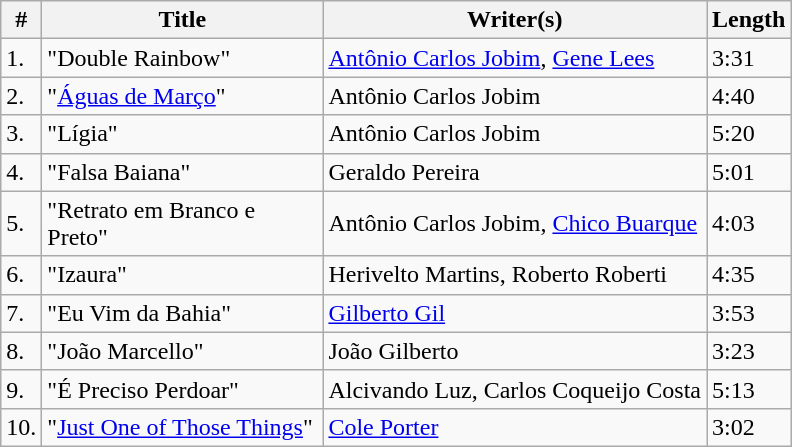<table class="wikitable">
<tr>
<th>#</th>
<th width="180">Title</th>
<th>Writer(s)</th>
<th>Length</th>
</tr>
<tr>
<td>1.</td>
<td>"Double Rainbow"</td>
<td><a href='#'>Antônio Carlos Jobim</a>, <a href='#'>Gene Lees</a></td>
<td>3:31</td>
</tr>
<tr>
<td>2.</td>
<td>"<a href='#'>Águas de Março</a>"</td>
<td>Antônio Carlos Jobim</td>
<td>4:40</td>
</tr>
<tr>
<td>3.</td>
<td>"Lígia"</td>
<td>Antônio Carlos Jobim</td>
<td>5:20</td>
</tr>
<tr>
<td>4.</td>
<td>"Falsa Baiana"</td>
<td>Geraldo Pereira</td>
<td>5:01</td>
</tr>
<tr>
<td>5.</td>
<td>"Retrato em Branco e Preto"</td>
<td>Antônio Carlos Jobim, <a href='#'>Chico Buarque</a></td>
<td>4:03</td>
</tr>
<tr>
<td>6.</td>
<td>"Izaura"</td>
<td>Herivelto Martins, Roberto Roberti</td>
<td>4:35</td>
</tr>
<tr>
<td>7.</td>
<td>"Eu Vim da Bahia"</td>
<td><a href='#'>Gilberto Gil</a></td>
<td>3:53</td>
</tr>
<tr>
<td>8.</td>
<td>"João Marcello"</td>
<td>João Gilberto</td>
<td>3:23</td>
</tr>
<tr>
<td>9.</td>
<td>"É Preciso Perdoar"</td>
<td>Alcivando Luz, Carlos Coqueijo Costa</td>
<td>5:13</td>
</tr>
<tr>
<td>10.</td>
<td>"<a href='#'>Just One of Those Things</a>"</td>
<td><a href='#'>Cole Porter</a></td>
<td>3:02</td>
</tr>
</table>
